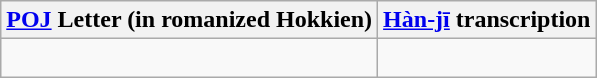<table class=wikitable>
<tr>
<th><a href='#'>POJ</a> Letter (in romanized Hokkien)</th>
<th><a href='#'>Hàn-jī</a> transcription</th>
</tr>
<tr>
<td><br></td>
<td><br></td>
</tr>
</table>
